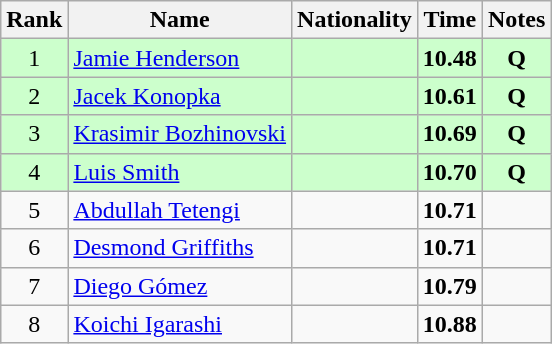<table class="wikitable sortable" style="text-align:center">
<tr>
<th>Rank</th>
<th>Name</th>
<th>Nationality</th>
<th>Time</th>
<th>Notes</th>
</tr>
<tr bgcolor=ccffcc>
<td>1</td>
<td align=left><a href='#'>Jamie Henderson</a></td>
<td align=left></td>
<td><strong>10.48</strong></td>
<td><strong>Q</strong></td>
</tr>
<tr bgcolor=ccffcc>
<td>2</td>
<td align=left><a href='#'>Jacek Konopka</a></td>
<td align=left></td>
<td><strong>10.61</strong></td>
<td><strong>Q</strong></td>
</tr>
<tr bgcolor=ccffcc>
<td>3</td>
<td align=left><a href='#'>Krasimir Bozhinovski</a></td>
<td align=left></td>
<td><strong>10.69</strong></td>
<td><strong>Q</strong></td>
</tr>
<tr bgcolor=ccffcc>
<td>4</td>
<td align=left><a href='#'>Luis Smith</a></td>
<td align=left></td>
<td><strong>10.70</strong></td>
<td><strong>Q</strong></td>
</tr>
<tr>
<td>5</td>
<td align=left><a href='#'>Abdullah Tetengi</a></td>
<td align=left></td>
<td><strong>10.71</strong></td>
<td></td>
</tr>
<tr>
<td>6</td>
<td align=left><a href='#'>Desmond Griffiths</a></td>
<td align=left></td>
<td><strong>10.71</strong></td>
<td></td>
</tr>
<tr>
<td>7</td>
<td align=left><a href='#'>Diego Gómez</a></td>
<td align=left></td>
<td><strong>10.79</strong></td>
<td></td>
</tr>
<tr>
<td>8</td>
<td align=left><a href='#'>Koichi Igarashi</a></td>
<td align=left></td>
<td><strong>10.88</strong></td>
<td></td>
</tr>
</table>
